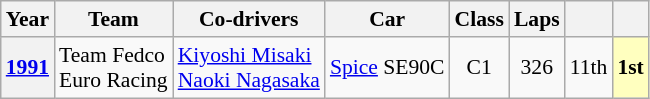<table class="wikitable" style="text-align:center; font-size:90%">
<tr>
<th>Year</th>
<th>Team</th>
<th>Co-drivers</th>
<th>Car</th>
<th>Class</th>
<th>Laps</th>
<th></th>
<th></th>
</tr>
<tr>
<th><a href='#'>1991</a></th>
<td align="left"> Team Fedco<br> Euro Racing</td>
<td align="left"><a href='#'>Kiyoshi Misaki</a><br><a href='#'>Naoki Nagasaka</a></td>
<td align="left"><a href='#'>Spice</a> SE90C</td>
<td>C1</td>
<td>326</td>
<td>11th</td>
<td style="background:#FFFFBF;"><strong>1st</strong></td>
</tr>
</table>
